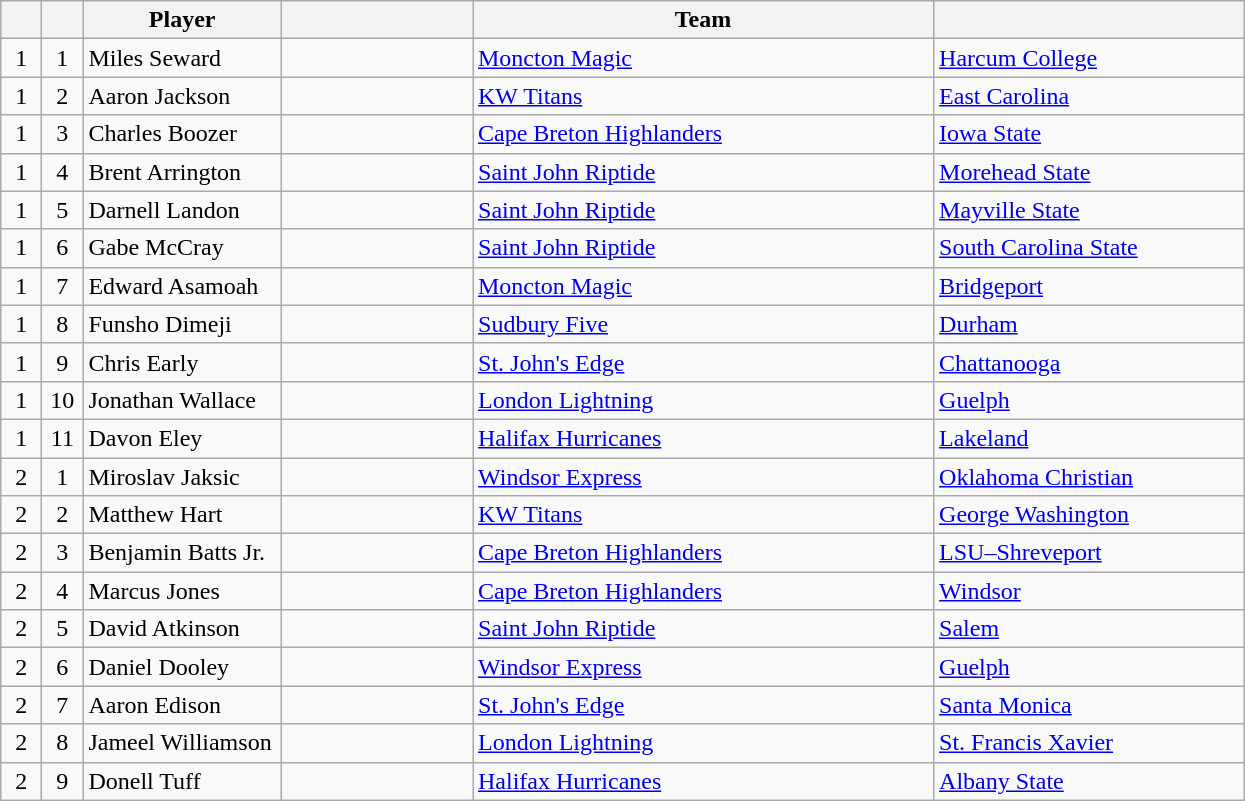<table class="wikitable sortable" style="text-align:left">
<tr>
<th style="width:20px;"></th>
<th style="width:20px;"></th>
<th style="width:125px;">Player</th>
<th style="width:120px;"></th>
<th style="width:300px;">Team</th>
<th style="width:200px;"></th>
</tr>
<tr>
<td style="text-align:center;">1</td>
<td style="text-align:center;">1</td>
<td>Miles Seward</td>
<td></td>
<td><a href='#'>Moncton Magic</a></td>
<td><a href='#'>Harcum College</a></td>
</tr>
<tr>
<td style="text-align:center;">1</td>
<td style="text-align:center;">2</td>
<td>Aaron Jackson</td>
<td></td>
<td><a href='#'>KW Titans</a></td>
<td><a href='#'>East Carolina</a></td>
</tr>
<tr>
<td style="text-align:center;">1</td>
<td style="text-align:center;">3</td>
<td>Charles Boozer</td>
<td></td>
<td><a href='#'>Cape Breton Highlanders</a></td>
<td><a href='#'>Iowa State</a></td>
</tr>
<tr>
<td style="text-align:center;">1</td>
<td style="text-align:center;">4</td>
<td>Brent Arrington</td>
<td></td>
<td><a href='#'>Saint John Riptide</a></td>
<td><a href='#'>Morehead State</a></td>
</tr>
<tr>
<td style="text-align:center;">1</td>
<td style="text-align:center;">5</td>
<td>Darnell Landon</td>
<td></td>
<td><a href='#'>Saint John Riptide</a></td>
<td><a href='#'>Mayville State</a></td>
</tr>
<tr>
<td style="text-align:center;">1</td>
<td style="text-align:center;">6</td>
<td>Gabe McCray</td>
<td></td>
<td><a href='#'>Saint John Riptide</a></td>
<td><a href='#'>South Carolina State</a></td>
</tr>
<tr>
<td style="text-align:center;">1</td>
<td style="text-align:center;">7</td>
<td>Edward Asamoah</td>
<td></td>
<td><a href='#'>Moncton Magic</a></td>
<td><a href='#'>Bridgeport</a></td>
</tr>
<tr>
<td style="text-align:center;">1</td>
<td style="text-align:center;">8</td>
<td>Funsho Dimeji</td>
<td></td>
<td><a href='#'>Sudbury Five</a></td>
<td><a href='#'>Durham</a></td>
</tr>
<tr>
<td style="text-align:center;">1</td>
<td style="text-align:center;">9</td>
<td>Chris Early</td>
<td></td>
<td><a href='#'>St. John's Edge</a></td>
<td><a href='#'>Chattanooga</a></td>
</tr>
<tr>
<td style="text-align:center;">1</td>
<td style="text-align:center;">10</td>
<td>Jonathan Wallace</td>
<td></td>
<td><a href='#'>London Lightning</a></td>
<td><a href='#'>Guelph</a></td>
</tr>
<tr>
<td style="text-align:center;">1</td>
<td style="text-align:center;">11</td>
<td>Davon Eley</td>
<td></td>
<td><a href='#'>Halifax Hurricanes</a></td>
<td><a href='#'>Lakeland</a></td>
</tr>
<tr>
<td style="text-align:center;">2</td>
<td style="text-align:center;">1</td>
<td>Miroslav Jaksic</td>
<td></td>
<td><a href='#'>Windsor Express</a></td>
<td><a href='#'>Oklahoma Christian</a></td>
</tr>
<tr>
<td style="text-align:center;">2</td>
<td style="text-align:center;">2</td>
<td>Matthew Hart</td>
<td></td>
<td><a href='#'>KW Titans</a></td>
<td><a href='#'>George Washington</a></td>
</tr>
<tr>
<td style="text-align:center;">2</td>
<td style="text-align:center;">3</td>
<td>Benjamin Batts Jr.</td>
<td></td>
<td><a href='#'>Cape Breton Highlanders</a></td>
<td><a href='#'>LSU–Shreveport</a></td>
</tr>
<tr>
<td style="text-align:center;">2</td>
<td style="text-align:center;">4</td>
<td>Marcus Jones</td>
<td></td>
<td><a href='#'>Cape Breton Highlanders</a></td>
<td><a href='#'>Windsor</a></td>
</tr>
<tr>
<td style="text-align:center;">2</td>
<td style="text-align:center;">5</td>
<td>David Atkinson</td>
<td></td>
<td><a href='#'>Saint John Riptide</a></td>
<td><a href='#'>Salem</a></td>
</tr>
<tr>
<td style="text-align:center;">2</td>
<td style="text-align:center;">6</td>
<td>Daniel Dooley</td>
<td></td>
<td><a href='#'>Windsor Express</a></td>
<td><a href='#'>Guelph</a></td>
</tr>
<tr>
<td style="text-align:center;">2</td>
<td style="text-align:center;">7</td>
<td>Aaron Edison</td>
<td></td>
<td><a href='#'>St. John's Edge</a></td>
<td><a href='#'>Santa Monica</a></td>
</tr>
<tr>
<td style="text-align:center;">2</td>
<td style="text-align:center;">8</td>
<td>Jameel Williamson</td>
<td></td>
<td><a href='#'>London Lightning</a></td>
<td><a href='#'>St. Francis Xavier</a></td>
</tr>
<tr>
<td style="text-align:center;">2</td>
<td style="text-align:center;">9</td>
<td>Donell Tuff</td>
<td></td>
<td><a href='#'>Halifax Hurricanes</a></td>
<td><a href='#'>Albany State</a></td>
</tr>
</table>
